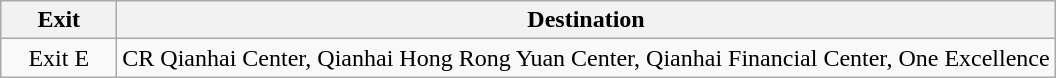<table class="wikitable">
<tr>
<th style="width:70px">Exit</th>
<th>Destination</th>
</tr>
<tr>
<td align="center">Exit E</td>
<td>CR Qianhai Center, Qianhai Hong Rong Yuan Center, Qianhai Financial Center, One Excellence</td>
</tr>
</table>
